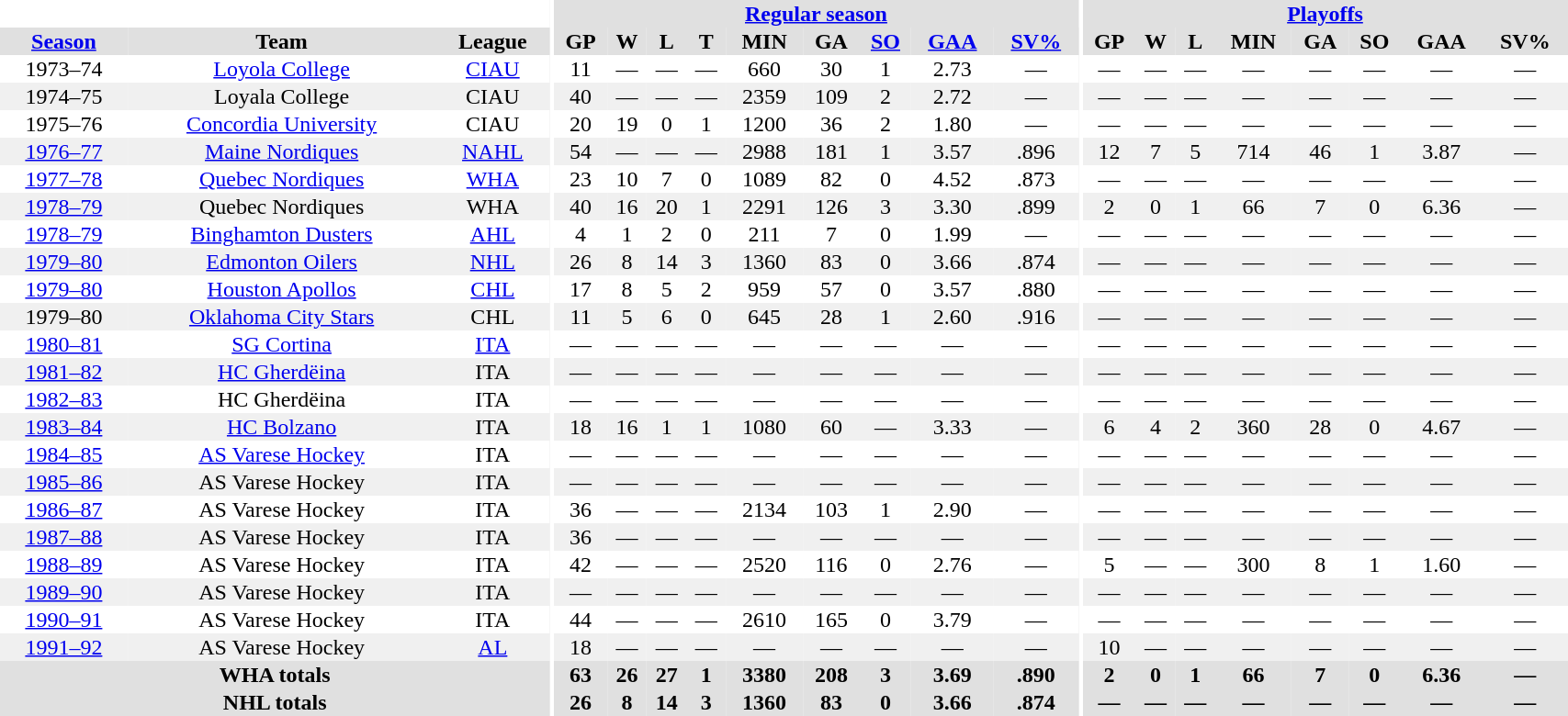<table border="0" cellpadding="1" cellspacing="0" style="width:90%; text-align:center;">
<tr bgcolor="#e0e0e0">
<th colspan="3" bgcolor="#ffffff"></th>
<th rowspan="99" bgcolor="#ffffff"></th>
<th colspan="9" bgcolor="#e0e0e0"><a href='#'>Regular season</a></th>
<th rowspan="99" bgcolor="#ffffff"></th>
<th colspan="8" bgcolor="#e0e0e0"><a href='#'>Playoffs</a></th>
</tr>
<tr bgcolor="#e0e0e0">
<th><a href='#'>Season</a></th>
<th>Team</th>
<th>League</th>
<th>GP</th>
<th>W</th>
<th>L</th>
<th>T</th>
<th>MIN</th>
<th>GA</th>
<th><a href='#'>SO</a></th>
<th><a href='#'>GAA</a></th>
<th><a href='#'>SV%</a></th>
<th>GP</th>
<th>W</th>
<th>L</th>
<th>MIN</th>
<th>GA</th>
<th>SO</th>
<th>GAA</th>
<th>SV%</th>
</tr>
<tr>
<td>1973–74</td>
<td><a href='#'>Loyola College</a></td>
<td><a href='#'>CIAU</a></td>
<td>11</td>
<td>—</td>
<td>—</td>
<td>—</td>
<td>660</td>
<td>30</td>
<td>1</td>
<td>2.73</td>
<td>—</td>
<td>—</td>
<td>—</td>
<td>—</td>
<td>—</td>
<td>—</td>
<td>—</td>
<td>—</td>
<td>—</td>
</tr>
<tr bgcolor="#f0f0f0">
<td>1974–75</td>
<td>Loyala College</td>
<td>CIAU</td>
<td>40</td>
<td>—</td>
<td>—</td>
<td>—</td>
<td>2359</td>
<td>109</td>
<td>2</td>
<td>2.72</td>
<td>—</td>
<td>—</td>
<td>—</td>
<td>—</td>
<td>—</td>
<td>—</td>
<td>—</td>
<td>—</td>
<td>—</td>
</tr>
<tr>
<td>1975–76</td>
<td><a href='#'>Concordia University</a></td>
<td>CIAU</td>
<td>20</td>
<td>19</td>
<td>0</td>
<td>1</td>
<td>1200</td>
<td>36</td>
<td>2</td>
<td>1.80</td>
<td>—</td>
<td>—</td>
<td>—</td>
<td>—</td>
<td>—</td>
<td>—</td>
<td>—</td>
<td>—</td>
<td>—</td>
</tr>
<tr bgcolor="#f0f0f0">
<td><a href='#'>1976–77</a></td>
<td><a href='#'>Maine Nordiques</a></td>
<td><a href='#'>NAHL</a></td>
<td>54</td>
<td>—</td>
<td>—</td>
<td>—</td>
<td>2988</td>
<td>181</td>
<td>1</td>
<td>3.57</td>
<td>.896</td>
<td>12</td>
<td>7</td>
<td>5</td>
<td>714</td>
<td>46</td>
<td>1</td>
<td>3.87</td>
<td>—</td>
</tr>
<tr>
<td><a href='#'>1977–78</a></td>
<td><a href='#'>Quebec Nordiques</a></td>
<td><a href='#'>WHA</a></td>
<td>23</td>
<td>10</td>
<td>7</td>
<td>0</td>
<td>1089</td>
<td>82</td>
<td>0</td>
<td>4.52</td>
<td>.873</td>
<td>—</td>
<td>—</td>
<td>—</td>
<td>—</td>
<td>—</td>
<td>—</td>
<td>—</td>
<td>—</td>
</tr>
<tr bgcolor="#f0f0f0">
<td><a href='#'>1978–79</a></td>
<td>Quebec Nordiques</td>
<td>WHA</td>
<td>40</td>
<td>16</td>
<td>20</td>
<td>1</td>
<td>2291</td>
<td>126</td>
<td>3</td>
<td>3.30</td>
<td>.899</td>
<td>2</td>
<td>0</td>
<td>1</td>
<td>66</td>
<td>7</td>
<td>0</td>
<td>6.36</td>
<td>—</td>
</tr>
<tr>
<td><a href='#'>1978–79</a></td>
<td><a href='#'>Binghamton Dusters</a></td>
<td><a href='#'>AHL</a></td>
<td>4</td>
<td>1</td>
<td>2</td>
<td>0</td>
<td>211</td>
<td>7</td>
<td>0</td>
<td>1.99</td>
<td>—</td>
<td>—</td>
<td>—</td>
<td>—</td>
<td>—</td>
<td>—</td>
<td>—</td>
<td>—</td>
<td>—</td>
</tr>
<tr bgcolor="#f0f0f0">
<td><a href='#'>1979–80</a></td>
<td><a href='#'>Edmonton Oilers</a></td>
<td><a href='#'>NHL</a></td>
<td>26</td>
<td>8</td>
<td>14</td>
<td>3</td>
<td>1360</td>
<td>83</td>
<td>0</td>
<td>3.66</td>
<td>.874</td>
<td>—</td>
<td>—</td>
<td>—</td>
<td>—</td>
<td>—</td>
<td>—</td>
<td>—</td>
<td>—</td>
</tr>
<tr>
<td><a href='#'>1979–80</a></td>
<td><a href='#'>Houston Apollos</a></td>
<td><a href='#'>CHL</a></td>
<td>17</td>
<td>8</td>
<td>5</td>
<td>2</td>
<td>959</td>
<td>57</td>
<td>0</td>
<td>3.57</td>
<td>.880</td>
<td>—</td>
<td>—</td>
<td>—</td>
<td>—</td>
<td>—</td>
<td>—</td>
<td>—</td>
<td>—</td>
</tr>
<tr bgcolor="#f0f0f0">
<td>1979–80</td>
<td><a href='#'>Oklahoma City Stars</a></td>
<td>CHL</td>
<td>11</td>
<td>5</td>
<td>6</td>
<td>0</td>
<td>645</td>
<td>28</td>
<td>1</td>
<td>2.60</td>
<td>.916</td>
<td>—</td>
<td>—</td>
<td>—</td>
<td>—</td>
<td>—</td>
<td>—</td>
<td>—</td>
<td>—</td>
</tr>
<tr>
<td><a href='#'>1980–81</a></td>
<td><a href='#'>SG Cortina</a></td>
<td><a href='#'>ITA</a></td>
<td>—</td>
<td>—</td>
<td>—</td>
<td>—</td>
<td>—</td>
<td>—</td>
<td>—</td>
<td>—</td>
<td>—</td>
<td>—</td>
<td>—</td>
<td>—</td>
<td>—</td>
<td>—</td>
<td>—</td>
<td>—</td>
<td>—</td>
</tr>
<tr bgcolor="#f0f0f0">
<td><a href='#'>1981–82</a></td>
<td><a href='#'>HC Gherdëina</a></td>
<td>ITA</td>
<td>—</td>
<td>—</td>
<td>—</td>
<td>—</td>
<td>—</td>
<td>—</td>
<td>—</td>
<td>—</td>
<td>—</td>
<td>—</td>
<td>—</td>
<td>—</td>
<td>—</td>
<td>—</td>
<td>—</td>
<td>—</td>
<td>—</td>
</tr>
<tr>
<td><a href='#'>1982–83</a></td>
<td>HC Gherdëina</td>
<td>ITA</td>
<td>—</td>
<td>—</td>
<td>—</td>
<td>—</td>
<td>—</td>
<td>—</td>
<td>—</td>
<td>—</td>
<td>—</td>
<td>—</td>
<td>—</td>
<td>—</td>
<td>—</td>
<td>—</td>
<td>—</td>
<td>—</td>
<td>—</td>
</tr>
<tr bgcolor="#f0f0f0">
<td><a href='#'>1983–84</a></td>
<td><a href='#'>HC Bolzano</a></td>
<td>ITA</td>
<td>18</td>
<td>16</td>
<td>1</td>
<td>1</td>
<td>1080</td>
<td>60</td>
<td>—</td>
<td>3.33</td>
<td>—</td>
<td>6</td>
<td>4</td>
<td>2</td>
<td>360</td>
<td>28</td>
<td>0</td>
<td>4.67</td>
<td>—</td>
</tr>
<tr>
<td><a href='#'>1984–85</a></td>
<td><a href='#'>AS Varese Hockey</a></td>
<td>ITA</td>
<td>—</td>
<td>—</td>
<td>—</td>
<td>—</td>
<td>—</td>
<td>—</td>
<td>—</td>
<td>—</td>
<td>—</td>
<td>—</td>
<td>—</td>
<td>—</td>
<td>—</td>
<td>—</td>
<td>—</td>
<td>—</td>
<td>—</td>
</tr>
<tr bgcolor="#f0f0f0">
<td><a href='#'>1985–86</a></td>
<td>AS Varese Hockey</td>
<td>ITA</td>
<td>—</td>
<td>—</td>
<td>—</td>
<td>—</td>
<td>—</td>
<td>—</td>
<td>—</td>
<td>—</td>
<td>—</td>
<td>—</td>
<td>—</td>
<td>—</td>
<td>—</td>
<td>—</td>
<td>—</td>
<td>—</td>
<td>—</td>
</tr>
<tr>
<td><a href='#'>1986–87</a></td>
<td>AS Varese Hockey</td>
<td>ITA</td>
<td>36</td>
<td>—</td>
<td>—</td>
<td>—</td>
<td>2134</td>
<td>103</td>
<td>1</td>
<td>2.90</td>
<td>—</td>
<td>—</td>
<td>—</td>
<td>—</td>
<td>—</td>
<td>—</td>
<td>—</td>
<td>—</td>
<td>—</td>
</tr>
<tr bgcolor="#f0f0f0">
<td><a href='#'>1987–88</a></td>
<td>AS Varese Hockey</td>
<td>ITA</td>
<td>36</td>
<td>—</td>
<td>—</td>
<td>—</td>
<td>—</td>
<td>—</td>
<td>—</td>
<td>—</td>
<td>—</td>
<td>—</td>
<td>—</td>
<td>—</td>
<td>—</td>
<td>—</td>
<td>—</td>
<td>—</td>
<td>—</td>
</tr>
<tr>
<td><a href='#'>1988–89</a></td>
<td>AS Varese Hockey</td>
<td>ITA</td>
<td>42</td>
<td>—</td>
<td>—</td>
<td>—</td>
<td>2520</td>
<td>116</td>
<td>0</td>
<td>2.76</td>
<td>—</td>
<td>5</td>
<td>—</td>
<td>—</td>
<td>300</td>
<td>8</td>
<td>1</td>
<td>1.60</td>
<td>—</td>
</tr>
<tr bgcolor="#f0f0f0">
<td><a href='#'>1989–90</a></td>
<td>AS Varese Hockey</td>
<td>ITA</td>
<td>—</td>
<td>—</td>
<td>—</td>
<td>—</td>
<td>—</td>
<td>—</td>
<td>—</td>
<td>—</td>
<td>—</td>
<td>—</td>
<td>—</td>
<td>—</td>
<td>—</td>
<td>—</td>
<td>—</td>
<td>—</td>
<td>—</td>
</tr>
<tr>
<td><a href='#'>1990–91</a></td>
<td>AS Varese Hockey</td>
<td>ITA</td>
<td>44</td>
<td>—</td>
<td>—</td>
<td>—</td>
<td>2610</td>
<td>165</td>
<td>0</td>
<td>3.79</td>
<td>—</td>
<td>—</td>
<td>—</td>
<td>—</td>
<td>—</td>
<td>—</td>
<td>—</td>
<td>—</td>
<td>—</td>
</tr>
<tr bgcolor="#f0f0f0">
<td><a href='#'>1991–92</a></td>
<td>AS Varese Hockey</td>
<td><a href='#'>AL</a></td>
<td>18</td>
<td>—</td>
<td>—</td>
<td>—</td>
<td>—</td>
<td>—</td>
<td>—</td>
<td>—</td>
<td>—</td>
<td>10</td>
<td>—</td>
<td>—</td>
<td>—</td>
<td>—</td>
<td>—</td>
<td>—</td>
<td>—</td>
</tr>
<tr bgcolor="#e0e0e0">
<th colspan=3>WHA totals</th>
<th>63</th>
<th>26</th>
<th>27</th>
<th>1</th>
<th>3380</th>
<th>208</th>
<th>3</th>
<th>3.69</th>
<th>.890</th>
<th>2</th>
<th>0</th>
<th>1</th>
<th>66</th>
<th>7</th>
<th>0</th>
<th>6.36</th>
<th>—</th>
</tr>
<tr bgcolor="#e0e0e0">
<th colspan=3>NHL totals</th>
<th>26</th>
<th>8</th>
<th>14</th>
<th>3</th>
<th>1360</th>
<th>83</th>
<th>0</th>
<th>3.66</th>
<th>.874</th>
<th>—</th>
<th>—</th>
<th>—</th>
<th>—</th>
<th>—</th>
<th>—</th>
<th>—</th>
<th>—</th>
</tr>
</table>
